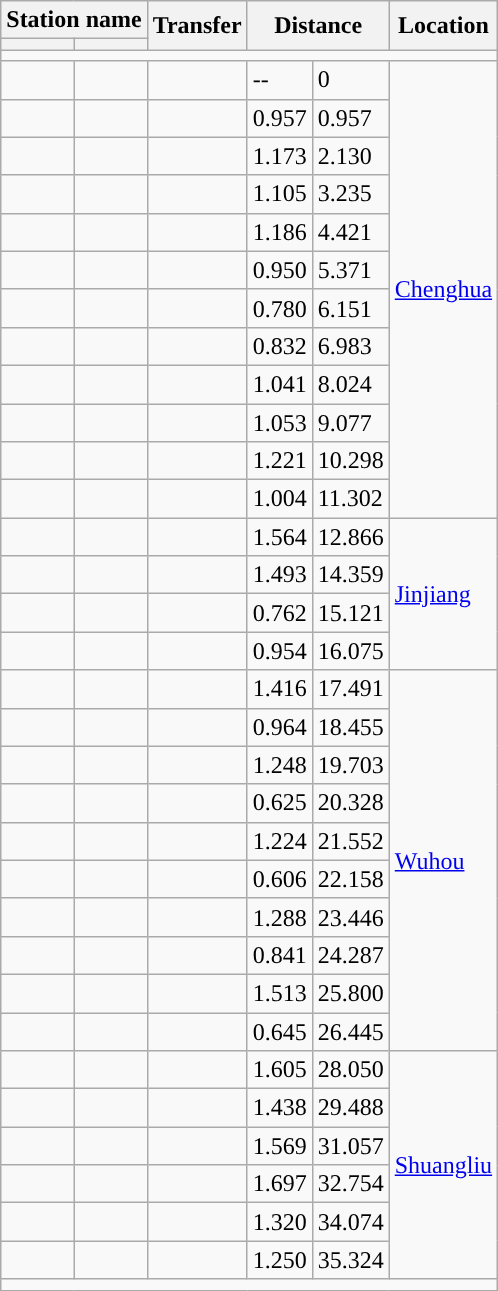<table class="wikitable">
<tr>
<th colspan=2>Station name</th>
<th rowspan=2>Transfer</th>
<th colspan="2" rowspan="2">Distance<br></th>
<th rowspan=2>Location</th>
</tr>
<tr>
<th></th>
<th></th>
</tr>
<tr style="background:#">
<td colspan = "6"></td>
</tr>
<tr>
<td></td>
<td></td>
<td></td>
<td>--</td>
<td>0</td>
<td rowspan="12"><a href='#'>Chenghua</a></td>
</tr>
<tr>
<td></td>
<td></td>
<td></td>
<td>0.957</td>
<td>0.957</td>
</tr>
<tr>
<td></td>
<td></td>
<td></td>
<td>1.173</td>
<td>2.130</td>
</tr>
<tr>
<td></td>
<td></td>
<td></td>
<td>1.105</td>
<td>3.235</td>
</tr>
<tr>
<td></td>
<td></td>
<td></td>
<td>1.186</td>
<td>4.421</td>
</tr>
<tr>
<td></td>
<td></td>
<td></td>
<td>0.950</td>
<td>5.371</td>
</tr>
<tr>
<td></td>
<td></td>
<td></td>
<td>0.780</td>
<td>6.151</td>
</tr>
<tr>
<td></td>
<td></td>
<td></td>
<td>0.832</td>
<td>6.983</td>
</tr>
<tr>
<td></td>
<td></td>
<td></td>
<td>1.041</td>
<td>8.024</td>
</tr>
<tr>
<td></td>
<td></td>
<td></td>
<td>1.053</td>
<td>9.077</td>
</tr>
<tr>
<td></td>
<td></td>
<td></td>
<td>1.221</td>
<td>10.298</td>
</tr>
<tr>
<td></td>
<td></td>
<td></td>
<td>1.004</td>
<td>11.302</td>
</tr>
<tr>
<td></td>
<td></td>
<td></td>
<td>1.564</td>
<td>12.866</td>
<td rowspan="4"><a href='#'>Jinjiang</a></td>
</tr>
<tr>
<td></td>
<td></td>
<td></td>
<td>1.493</td>
<td>14.359</td>
</tr>
<tr>
<td></td>
<td></td>
<td></td>
<td>0.762</td>
<td>15.121</td>
</tr>
<tr>
<td></td>
<td></td>
<td></td>
<td>0.954</td>
<td>16.075</td>
</tr>
<tr>
<td></td>
<td></td>
<td></td>
<td>1.416</td>
<td>17.491</td>
<td rowspan="10"><a href='#'>Wuhou</a></td>
</tr>
<tr>
<td></td>
<td></td>
<td></td>
<td>0.964</td>
<td>18.455</td>
</tr>
<tr>
<td></td>
<td></td>
<td></td>
<td>1.248</td>
<td>19.703</td>
</tr>
<tr>
<td></td>
<td></td>
<td></td>
<td>0.625</td>
<td>20.328</td>
</tr>
<tr>
<td></td>
<td></td>
<td></td>
<td>1.224</td>
<td>21.552</td>
</tr>
<tr>
<td></td>
<td></td>
<td></td>
<td>0.606</td>
<td>22.158</td>
</tr>
<tr>
<td></td>
<td></td>
<td></td>
<td>1.288</td>
<td>23.446</td>
</tr>
<tr>
<td></td>
<td></td>
<td></td>
<td>0.841</td>
<td>24.287</td>
</tr>
<tr>
<td></td>
<td></td>
<td></td>
<td>1.513</td>
<td>25.800</td>
</tr>
<tr>
<td></td>
<td></td>
<td></td>
<td>0.645</td>
<td>26.445</td>
</tr>
<tr>
<td></td>
<td></td>
<td></td>
<td>1.605</td>
<td>28.050</td>
<td rowspan="6"><a href='#'>Shuangliu</a></td>
</tr>
<tr>
<td></td>
<td></td>
<td></td>
<td>1.438</td>
<td>29.488</td>
</tr>
<tr>
<td></td>
<td></td>
<td></td>
<td>1.569</td>
<td>31.057</td>
</tr>
<tr>
<td></td>
<td></td>
<td></td>
<td>1.697</td>
<td>32.754</td>
</tr>
<tr>
<td></td>
<td></td>
<td></td>
<td>1.320</td>
<td>34.074</td>
</tr>
<tr>
<td></td>
<td></td>
<td></td>
<td>1.250</td>
<td>35.324</td>
</tr>
<tr style="background:#">
<td colspan = "6"></td>
</tr>
</table>
